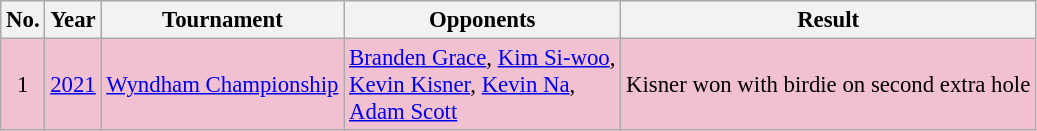<table class="wikitable" style="font-size:95%;">
<tr>
<th>No.</th>
<th>Year</th>
<th>Tournament</th>
<th>Opponents</th>
<th>Result</th>
</tr>
<tr style="background:#F2C1D1;">
<td align=center>1</td>
<td><a href='#'>2021</a></td>
<td><a href='#'>Wyndham Championship</a></td>
<td> <a href='#'>Branden Grace</a>,  <a href='#'>Kim Si-woo</a>,<br> <a href='#'>Kevin Kisner</a>,  <a href='#'>Kevin Na</a>,<br> <a href='#'>Adam Scott</a></td>
<td>Kisner won with birdie on second extra hole</td>
</tr>
</table>
